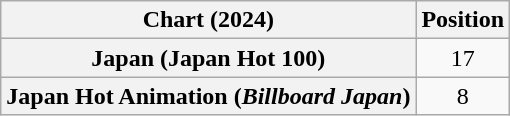<table class="wikitable sortable plainrowheaders" style="text-align:center">
<tr>
<th scope="col">Chart (2024)</th>
<th scope="col">Position</th>
</tr>
<tr>
<th scope="row">Japan (Japan Hot 100)</th>
<td>17</td>
</tr>
<tr>
<th scope="row">Japan Hot Animation (<em>Billboard Japan</em>)</th>
<td>8</td>
</tr>
</table>
